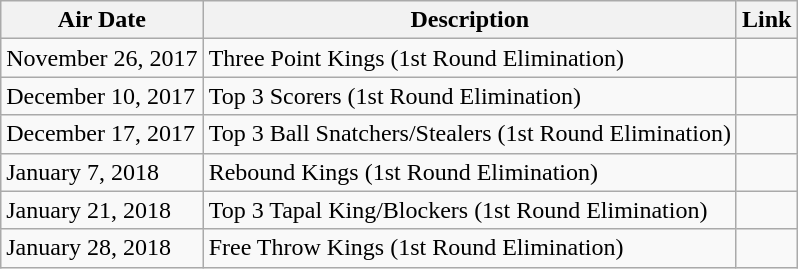<table class="wikitable sortable" style="text-align:left">
<tr>
<th>Air Date</th>
<th>Description</th>
<th>Link</th>
</tr>
<tr>
<td>November 26, 2017</td>
<td>Three Point Kings (1st Round Elimination)</td>
<td align=center></td>
</tr>
<tr>
<td>December 10, 2017</td>
<td>Top 3 Scorers (1st Round Elimination)</td>
<td align=center></td>
</tr>
<tr>
<td>December 17, 2017</td>
<td>Top 3 Ball Snatchers/Stealers (1st Round Elimination)</td>
<td align=center></td>
</tr>
<tr>
<td>January 7, 2018</td>
<td>Rebound Kings (1st Round Elimination)</td>
<td align=center></td>
</tr>
<tr>
<td>January 21, 2018</td>
<td>Top 3 Tapal King/Blockers (1st Round Elimination)</td>
<td align=center></td>
</tr>
<tr>
<td>January 28, 2018</td>
<td>Free Throw Kings (1st Round Elimination)</td>
<td align=center></td>
</tr>
</table>
